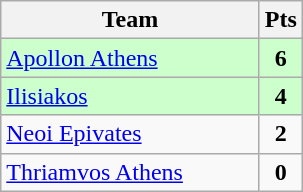<table class="wikitable" style="text-align: center;">
<tr>
<th width=165>Team</th>
<th width=20>Pts</th>
</tr>
<tr bgcolor="#ccffcc">
<td align=left><a href='#'>Apollon Athens</a></td>
<td><strong>6</strong></td>
</tr>
<tr bgcolor="#ccffcc">
<td align=left><a href='#'>Ilisiakos</a></td>
<td><strong>4</strong></td>
</tr>
<tr>
<td align=left><a href='#'>Neoi Epivates</a></td>
<td><strong>2</strong></td>
</tr>
<tr>
<td align=left><a href='#'>Thriamvos Athens</a></td>
<td><strong>0</strong></td>
</tr>
</table>
